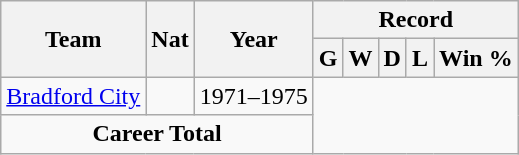<table class="wikitable" style="text-align: center">
<tr>
<th rowspan="2">Team</th>
<th rowspan="2">Nat</th>
<th rowspan="2">Year</th>
<th colspan="5">Record</th>
</tr>
<tr>
<th>G</th>
<th>W</th>
<th>D</th>
<th>L</th>
<th>Win %</th>
</tr>
<tr>
<td align="left"><a href='#'>Bradford City</a></td>
<td></td>
<td>1971–1975<br></td>
</tr>
<tr>
<td colspan=3><strong>Career Total</strong><br></td>
</tr>
</table>
